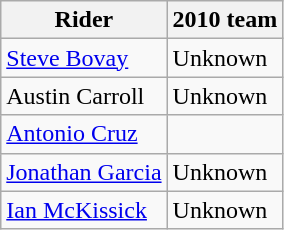<table class="wikitable">
<tr>
<th>Rider</th>
<th>2010 team</th>
</tr>
<tr>
<td><a href='#'>Steve Bovay</a></td>
<td>Unknown</td>
</tr>
<tr>
<td>Austin Carroll</td>
<td>Unknown</td>
</tr>
<tr>
<td><a href='#'>Antonio Cruz</a></td>
<td></td>
</tr>
<tr>
<td><a href='#'>Jonathan Garcia</a></td>
<td>Unknown</td>
</tr>
<tr>
<td><a href='#'>Ian McKissick</a></td>
<td>Unknown</td>
</tr>
</table>
